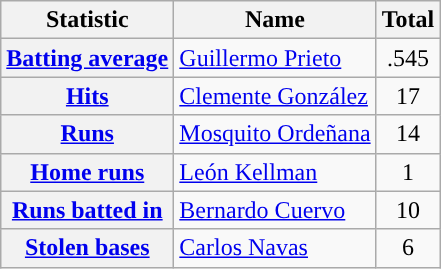<table class="wikitable plainrowheaders">
<tr>
<th scope="col">Statistic</th>
<th scope="col">Name</th>
<th scope="col">Total</th>
</tr>
<tr>
<th scope="row"><a href='#'>Batting average</a></th>
<td> <a href='#'>Guillermo Prieto</a></td>
<td align=center>.545</td>
</tr>
<tr>
<th scope="row"><a href='#'>Hits</a></th>
<td> <a href='#'>Clemente González</a></td>
<td align=center>17</td>
</tr>
<tr>
<th scope="row"><a href='#'>Runs</a></th>
<td> <a href='#'>Mosquito Ordeñana</a></td>
<td align=center>14</td>
</tr>
<tr>
<th scope="row"><a href='#'>Home runs</a></th>
<td> <a href='#'>León Kellman</a></td>
<td align=center>1</td>
</tr>
<tr>
<th scope="row"><a href='#'>Runs batted in</a></th>
<td> <a href='#'>Bernardo Cuervo</a></td>
<td align=center>10</td>
</tr>
<tr>
<th scope="row"><a href='#'>Stolen bases</a></th>
<td> <a href='#'>Carlos Navas</a></td>
<td align=center>6</td>
</tr>
</table>
